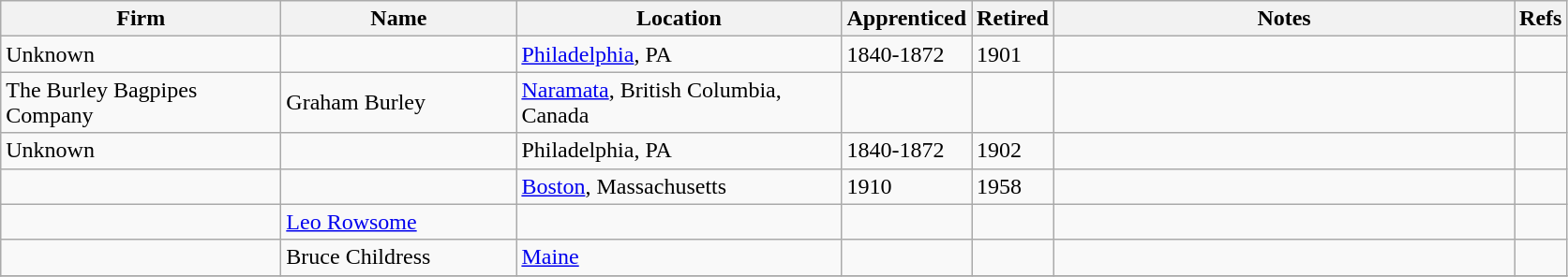<table class="sortable wikitable sort-under">
<tr>
<th style="width:12em;">Firm</th>
<th style="width:10em;">Name</th>
<th style="width:14em;">Location</th>
<th style="width:1.5em;">Apprenticed</th>
<th style="width:1.5em;">Retired</th>
<th style="width:20em;" class=unsortable>Notes</th>
<th style="width: 1em;" class=unsortable>Refs</th>
</tr>
<tr>
<td>Unknown</td>
<td></td>
<td><a href='#'>Philadelphia</a>, PA</td>
<td>1840-1872</td>
<td>1901</td>
<td></td>
<td></td>
</tr>
<tr>
<td>The Burley Bagpipes Company</td>
<td>Graham Burley</td>
<td><a href='#'>Naramata</a>, British Columbia, Canada</td>
<td></td>
<td></td>
<td></td>
<td></td>
</tr>
<tr>
<td>Unknown</td>
<td></td>
<td>Philadelphia, PA</td>
<td>1840-1872</td>
<td>1902</td>
<td></td>
<td></td>
</tr>
<tr>
<td></td>
<td></td>
<td><a href='#'>Boston</a>, Massachusetts</td>
<td>1910</td>
<td>1958</td>
<td></td>
<td></td>
</tr>
<tr>
<td></td>
<td><a href='#'>Leo Rowsome</a></td>
<td></td>
<td></td>
<td></td>
<td></td>
<td></td>
</tr>
<tr>
<td></td>
<td>Bruce Childress</td>
<td><a href='#'>Maine</a></td>
<td></td>
<td></td>
<td></td>
<td></td>
</tr>
<tr>
</tr>
</table>
